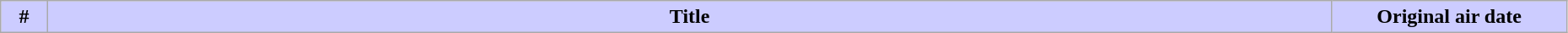<table class="wikitable" width="98%">
<tr>
<th style="background: #CCF" width="3%">#</th>
<th style="background: #CCF">Title</th>
<th style="background: #CCF" width="15%">Original air date<br>
























</th>
</tr>
</table>
